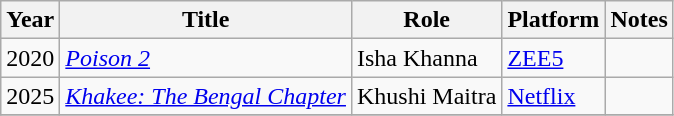<table class="wikitable plainrowheaders">
<tr>
<th scope="col">Year</th>
<th scope="col">Title</th>
<th scope="col">Role</th>
<th scope="col">Platform</th>
<th scope="col" class="unsortable">Notes</th>
</tr>
<tr>
<td>2020</td>
<td><em><a href='#'>Poison 2</a></em></td>
<td>Isha Khanna</td>
<td><a href='#'>ZEE5</a></td>
<td></td>
</tr>
<tr>
<td>2025</td>
<td><a href='#'><em>Khakee: The Bengal Chapter</em></a></td>
<td>Khushi Maitra</td>
<td><a href='#'>Netflix</a></td>
<td></td>
</tr>
<tr>
</tr>
</table>
